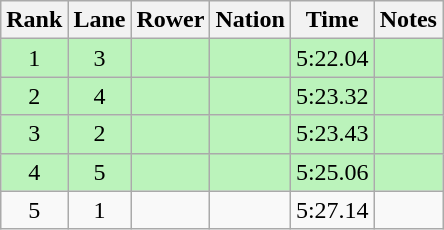<table class="wikitable sortable" style="text-align:center">
<tr>
<th>Rank</th>
<th>Lane</th>
<th>Rower</th>
<th>Nation</th>
<th>Time</th>
<th>Notes</th>
</tr>
<tr bgcolor=bbf3bb>
<td>1</td>
<td>3</td>
<td></td>
<td align=left></td>
<td>5:22.04</td>
<td></td>
</tr>
<tr bgcolor=bbf3bb>
<td>2</td>
<td>4</td>
<td></td>
<td align=left></td>
<td>5:23.32</td>
<td></td>
</tr>
<tr bgcolor=bbf3bb>
<td>3</td>
<td>2</td>
<td></td>
<td align=left></td>
<td>5:23.43</td>
<td></td>
</tr>
<tr bgcolor=bbf3bb>
<td>4</td>
<td>5</td>
<td></td>
<td align=left></td>
<td>5:25.06</td>
<td></td>
</tr>
<tr>
<td>5</td>
<td>1</td>
<td></td>
<td align=left></td>
<td>5:27.14</td>
<td></td>
</tr>
</table>
